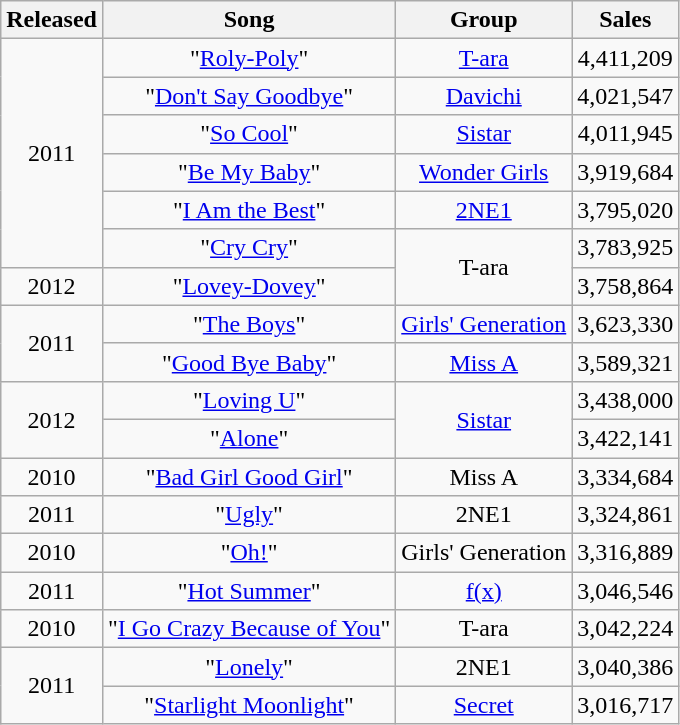<table class="wikitable" style="text-align:center;">
<tr>
<th>Released</th>
<th>Song</th>
<th>Group</th>
<th>Sales</th>
</tr>
<tr>
<td rowspan="6">2011</td>
<td>"<a href='#'>Roly-Poly</a>"</td>
<td><a href='#'>T-ara</a></td>
<td>4,411,209</td>
</tr>
<tr>
<td>"<a href='#'>Don't Say Goodbye</a>"</td>
<td><a href='#'>Davichi</a></td>
<td>4,021,547</td>
</tr>
<tr>
<td>"<a href='#'>So Cool</a>"</td>
<td><a href='#'>Sistar</a></td>
<td>4,011,945</td>
</tr>
<tr>
<td>"<a href='#'>Be My Baby</a>"</td>
<td><a href='#'>Wonder Girls</a></td>
<td>3,919,684</td>
</tr>
<tr>
<td>"<a href='#'>I Am the Best</a>"</td>
<td><a href='#'>2NE1</a></td>
<td>3,795,020</td>
</tr>
<tr>
<td>"<a href='#'>Cry Cry</a>"</td>
<td rowspan="2">T-ara</td>
<td>3,783,925</td>
</tr>
<tr>
<td>2012</td>
<td>"<a href='#'>Lovey-Dovey</a>"</td>
<td>3,758,864</td>
</tr>
<tr>
<td rowspan="2">2011</td>
<td>"<a href='#'>The Boys</a>"</td>
<td><a href='#'>Girls' Generation</a></td>
<td>3,623,330</td>
</tr>
<tr>
<td>"<a href='#'>Good Bye Baby</a>"</td>
<td><a href='#'>Miss A</a></td>
<td>3,589,321</td>
</tr>
<tr>
<td rowspan="2">2012</td>
<td>"<a href='#'>Loving U</a>"</td>
<td rowspan="2"><a href='#'>Sistar</a></td>
<td>3,438,000</td>
</tr>
<tr>
<td>"<a href='#'>Alone</a>"</td>
<td>3,422,141</td>
</tr>
<tr>
<td>2010</td>
<td>"<a href='#'>Bad Girl Good Girl</a>"</td>
<td>Miss A</td>
<td>3,334,684</td>
</tr>
<tr>
<td>2011</td>
<td>"<a href='#'>Ugly</a>"</td>
<td>2NE1</td>
<td>3,324,861</td>
</tr>
<tr>
<td>2010</td>
<td>"<a href='#'>Oh!</a>"</td>
<td>Girls' Generation</td>
<td>3,316,889</td>
</tr>
<tr>
<td>2011</td>
<td>"<a href='#'>Hot Summer</a>"</td>
<td><a href='#'>f(x)</a></td>
<td>3,046,546</td>
</tr>
<tr>
<td>2010</td>
<td>"<a href='#'>I Go Crazy Because of You</a>"</td>
<td>T-ara</td>
<td>3,042,224</td>
</tr>
<tr>
<td rowspan="2">2011</td>
<td>"<a href='#'>Lonely</a>"</td>
<td>2NE1</td>
<td>3,040,386</td>
</tr>
<tr>
<td>"<a href='#'>Starlight Moonlight</a>"</td>
<td><a href='#'>Secret</a></td>
<td>3,016,717</td>
</tr>
</table>
